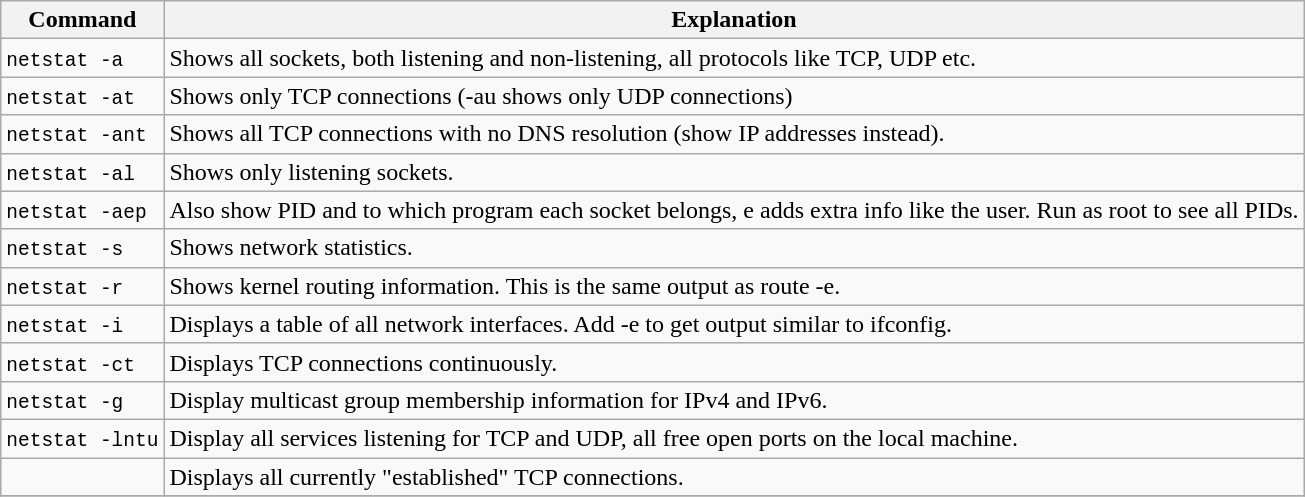<table class="wikitable">
<tr>
<th>Command</th>
<th>Explanation</th>
</tr>
<tr>
<td><code>netstat -a</code></td>
<td>Shows all sockets, both listening and non-listening, all protocols like TCP, UDP etc.</td>
</tr>
<tr>
<td><code>netstat -at</code></td>
<td>Shows only TCP connections (-au shows only UDP connections)</td>
</tr>
<tr>
<td><code>netstat -ant</code></td>
<td>Shows all TCP connections with no DNS resolution (show IP addresses instead).</td>
</tr>
<tr>
<td><code>netstat -al</code></td>
<td>Shows only listening sockets.</td>
</tr>
<tr>
<td><code>netstat -aep</code></td>
<td>Also show PID and to which program each socket belongs, e adds extra info like the user. Run as root to see all PIDs.</td>
</tr>
<tr>
<td><code>netstat -s</code></td>
<td>Shows network statistics.</td>
</tr>
<tr>
<td><code>netstat -r</code></td>
<td>Shows kernel routing information. This is the same output as route -e.</td>
</tr>
<tr>
<td><code>netstat -i</code></td>
<td>Displays a table of all network interfaces. Add -e to get output similar to ifconfig.</td>
</tr>
<tr>
<td><code>netstat -ct</code></td>
<td>Displays TCP connections continuously.</td>
</tr>
<tr>
<td><code>netstat -g</code></td>
<td>Display multicast group membership information for IPv4 and IPv6.</td>
</tr>
<tr>
<td><code>netstat -lntu</code></td>
<td>Display all services listening for TCP and UDP, all free open ports on the local machine.</td>
</tr>
<tr>
<td><code></code></td>
<td>Displays all currently "established" TCP connections.</td>
</tr>
<tr>
</tr>
</table>
